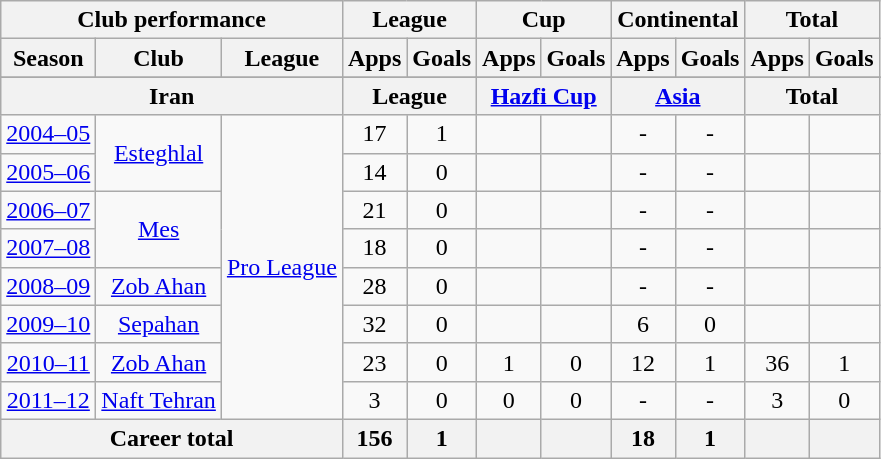<table class="wikitable" style="text-align:center">
<tr>
<th colspan=3>Club performance</th>
<th colspan=2>League</th>
<th colspan=2>Cup</th>
<th colspan=2>Continental</th>
<th colspan=2>Total</th>
</tr>
<tr>
<th>Season</th>
<th>Club</th>
<th>League</th>
<th>Apps</th>
<th>Goals</th>
<th>Apps</th>
<th>Goals</th>
<th>Apps</th>
<th>Goals</th>
<th>Apps</th>
<th>Goals</th>
</tr>
<tr>
</tr>
<tr>
<th colspan=3>Iran</th>
<th colspan=2>League</th>
<th colspan=2><a href='#'>Hazfi Cup</a></th>
<th colspan=2><a href='#'>Asia</a></th>
<th colspan=2>Total</th>
</tr>
<tr>
<td><a href='#'>2004–05</a></td>
<td rowspan="2"><a href='#'>Esteghlal</a></td>
<td rowspan="8"><a href='#'>Pro League</a></td>
<td>17</td>
<td>1</td>
<td></td>
<td></td>
<td>-</td>
<td>-</td>
<td></td>
<td></td>
</tr>
<tr>
<td><a href='#'>2005–06</a></td>
<td>14</td>
<td>0</td>
<td></td>
<td></td>
<td>-</td>
<td>-</td>
<td></td>
<td></td>
</tr>
<tr>
<td><a href='#'>2006–07</a></td>
<td rowspan="2"><a href='#'>Mes</a></td>
<td>21</td>
<td>0</td>
<td></td>
<td></td>
<td>-</td>
<td>-</td>
<td></td>
<td></td>
</tr>
<tr>
<td><a href='#'>2007–08</a></td>
<td>18</td>
<td>0</td>
<td></td>
<td></td>
<td>-</td>
<td>-</td>
<td></td>
<td></td>
</tr>
<tr>
<td><a href='#'>2008–09</a></td>
<td rowspan="1"><a href='#'>Zob Ahan</a></td>
<td>28</td>
<td>0</td>
<td></td>
<td></td>
<td>-</td>
<td>-</td>
<td></td>
<td></td>
</tr>
<tr>
<td><a href='#'>2009–10</a></td>
<td rowspan="1"><a href='#'>Sepahan</a></td>
<td>32</td>
<td>0</td>
<td></td>
<td></td>
<td>6</td>
<td>0</td>
<td></td>
<td></td>
</tr>
<tr>
<td><a href='#'>2010–11</a></td>
<td rowspan="1"><a href='#'>Zob Ahan</a></td>
<td>23</td>
<td>0</td>
<td>1</td>
<td>0</td>
<td>12</td>
<td>1</td>
<td>36</td>
<td>1</td>
</tr>
<tr>
<td><a href='#'>2011–12</a></td>
<td rowspan="1"><a href='#'>Naft Tehran</a></td>
<td>3</td>
<td>0</td>
<td>0</td>
<td>0</td>
<td>-</td>
<td>-</td>
<td>3</td>
<td>0</td>
</tr>
<tr>
<th colspan=3>Career total</th>
<th>156</th>
<th>1</th>
<th></th>
<th></th>
<th>18</th>
<th>1</th>
<th></th>
<th></th>
</tr>
</table>
